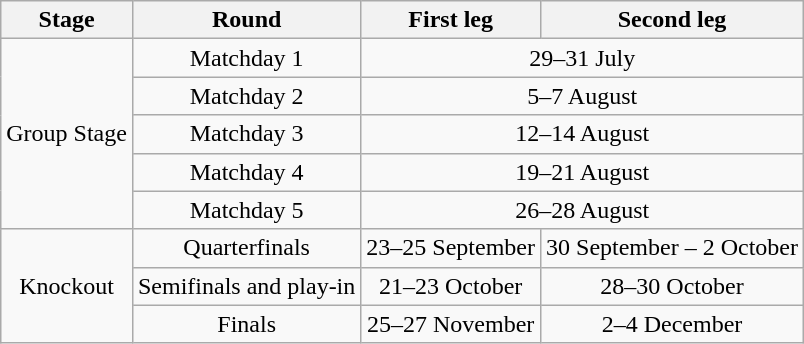<table class="wikitable" style="text-align:center">
<tr>
<th>Stage</th>
<th>Round</th>
<th>First leg</th>
<th>Second leg</th>
</tr>
<tr>
<td rowspan="5">Group Stage</td>
<td>Matchday 1</td>
<td colspan="2">29–31 July</td>
</tr>
<tr>
<td>Matchday 2</td>
<td colspan="2">5–7 August</td>
</tr>
<tr>
<td>Matchday 3</td>
<td colspan="2">12–14 August</td>
</tr>
<tr>
<td>Matchday 4</td>
<td colspan="2">19–21 August</td>
</tr>
<tr>
<td>Matchday 5</td>
<td colspan="2">26–28 August</td>
</tr>
<tr>
<td rowspan="3">Knockout</td>
<td>Quarterfinals</td>
<td>23–25 September</td>
<td>30 September – 2 October</td>
</tr>
<tr>
<td>Semifinals and play-in</td>
<td>21–23 October</td>
<td>28–30 October</td>
</tr>
<tr>
<td>Finals</td>
<td>25–27 November</td>
<td>2–4 December</td>
</tr>
</table>
